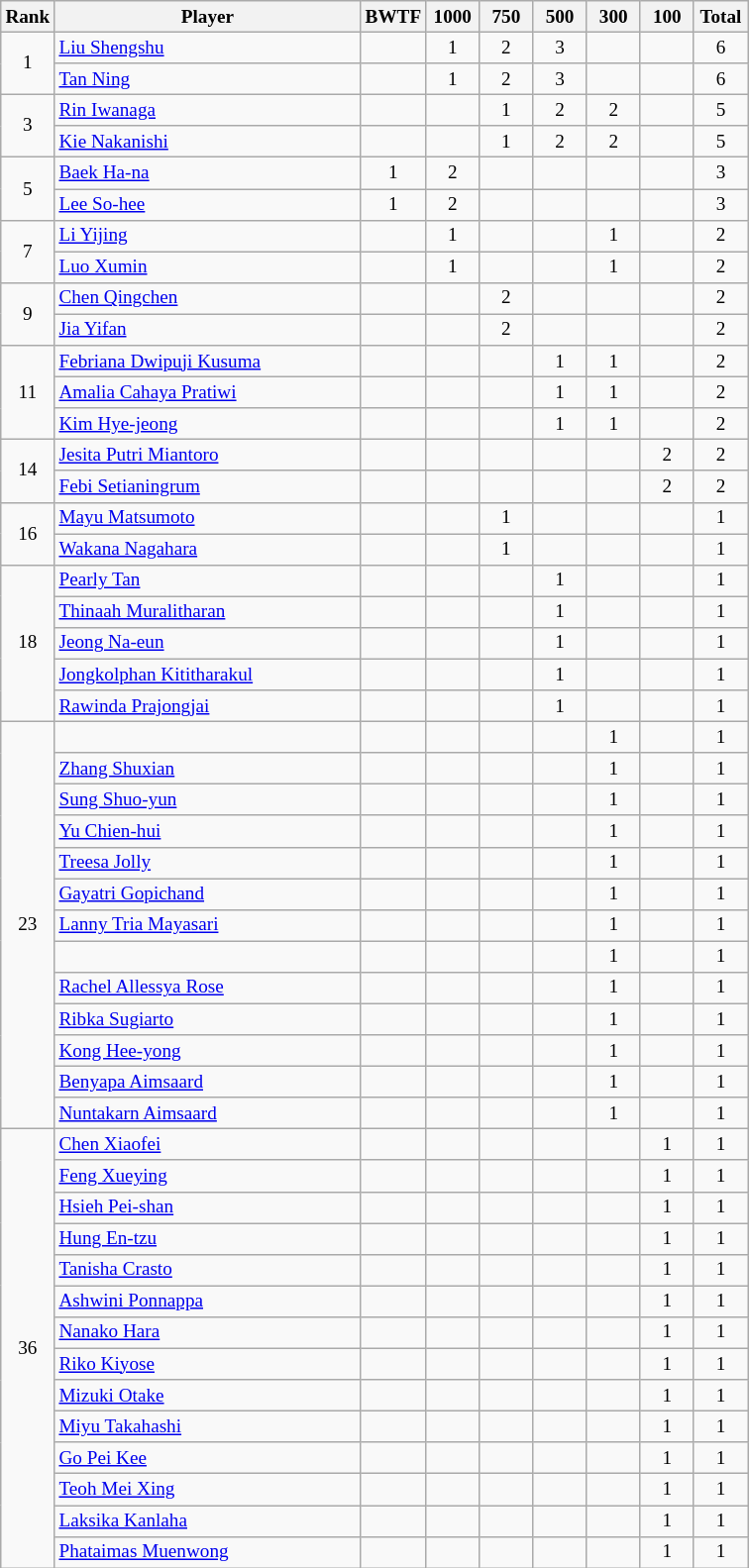<table class="wikitable" style="font-size:80%; text-align:center">
<tr>
<th width="30">Rank</th>
<th width="200">Player</th>
<th width="30">BWTF</th>
<th width="30">1000</th>
<th width="30">750</th>
<th width="30">500</th>
<th width="30">300</th>
<th width="30">100</th>
<th width="30">Total</th>
</tr>
<tr>
<td rowspan="2">1</td>
<td align="left"> <a href='#'>Liu Shengshu</a></td>
<td></td>
<td>1</td>
<td>2</td>
<td>3</td>
<td></td>
<td></td>
<td>6</td>
</tr>
<tr>
<td align="left"> <a href='#'>Tan Ning</a></td>
<td></td>
<td>1</td>
<td>2</td>
<td>3</td>
<td></td>
<td></td>
<td>6</td>
</tr>
<tr>
<td rowspan="2">3</td>
<td align="left"> <a href='#'>Rin Iwanaga</a></td>
<td></td>
<td></td>
<td>1</td>
<td>2</td>
<td>2</td>
<td></td>
<td>5</td>
</tr>
<tr>
<td align="left"> <a href='#'>Kie Nakanishi</a></td>
<td></td>
<td></td>
<td>1</td>
<td>2</td>
<td>2</td>
<td></td>
<td>5</td>
</tr>
<tr>
<td rowspan="2">5</td>
<td align="left"> <a href='#'>Baek Ha-na</a></td>
<td>1</td>
<td>2</td>
<td></td>
<td></td>
<td></td>
<td></td>
<td>3</td>
</tr>
<tr>
<td align="left"> <a href='#'>Lee So-hee</a></td>
<td>1</td>
<td>2</td>
<td></td>
<td></td>
<td></td>
<td></td>
<td>3</td>
</tr>
<tr>
<td rowspan="2">7</td>
<td align="left"> <a href='#'>Li Yijing</a></td>
<td></td>
<td>1</td>
<td></td>
<td></td>
<td>1</td>
<td></td>
<td>2</td>
</tr>
<tr>
<td align="left"> <a href='#'>Luo Xumin</a></td>
<td></td>
<td>1</td>
<td></td>
<td></td>
<td>1</td>
<td></td>
<td>2</td>
</tr>
<tr>
<td rowspan="2">9</td>
<td align="left"> <a href='#'>Chen Qingchen</a></td>
<td></td>
<td></td>
<td>2</td>
<td></td>
<td></td>
<td></td>
<td>2</td>
</tr>
<tr>
<td align="left"> <a href='#'>Jia Yifan</a></td>
<td></td>
<td></td>
<td>2</td>
<td></td>
<td></td>
<td></td>
<td>2</td>
</tr>
<tr>
<td rowspan="3">11</td>
<td align="left"> <a href='#'>Febriana Dwipuji Kusuma</a></td>
<td></td>
<td></td>
<td></td>
<td>1</td>
<td>1</td>
<td></td>
<td>2</td>
</tr>
<tr>
<td align="left"> <a href='#'>Amalia Cahaya Pratiwi</a></td>
<td></td>
<td></td>
<td></td>
<td>1</td>
<td>1</td>
<td></td>
<td>2</td>
</tr>
<tr>
<td align="left"> <a href='#'>Kim Hye-jeong</a></td>
<td></td>
<td></td>
<td></td>
<td>1</td>
<td>1</td>
<td></td>
<td>2</td>
</tr>
<tr>
<td rowspan="2">14</td>
<td align="left"> <a href='#'>Jesita Putri Miantoro</a></td>
<td></td>
<td></td>
<td></td>
<td></td>
<td></td>
<td>2</td>
<td>2</td>
</tr>
<tr>
<td align="left"> <a href='#'>Febi Setianingrum</a></td>
<td></td>
<td></td>
<td></td>
<td></td>
<td></td>
<td>2</td>
<td>2</td>
</tr>
<tr>
<td rowspan="2">16</td>
<td align="left"> <a href='#'>Mayu Matsumoto</a></td>
<td></td>
<td></td>
<td>1</td>
<td></td>
<td></td>
<td></td>
<td>1</td>
</tr>
<tr>
<td align="left"> <a href='#'>Wakana Nagahara</a></td>
<td></td>
<td></td>
<td>1</td>
<td></td>
<td></td>
<td></td>
<td>1</td>
</tr>
<tr>
<td rowspan="5">18</td>
<td align="left"> <a href='#'>Pearly Tan</a></td>
<td></td>
<td></td>
<td></td>
<td>1</td>
<td></td>
<td></td>
<td>1</td>
</tr>
<tr>
<td align="left"> <a href='#'>Thinaah Muralitharan</a></td>
<td></td>
<td></td>
<td></td>
<td>1</td>
<td></td>
<td></td>
<td>1</td>
</tr>
<tr>
<td align="left"> <a href='#'>Jeong Na-eun</a></td>
<td></td>
<td></td>
<td></td>
<td>1</td>
<td></td>
<td></td>
<td>1</td>
</tr>
<tr>
<td align="left"> <a href='#'>Jongkolphan Kititharakul</a></td>
<td></td>
<td></td>
<td></td>
<td>1</td>
<td></td>
<td></td>
<td>1</td>
</tr>
<tr>
<td align="left"> <a href='#'>Rawinda Prajongjai</a></td>
<td></td>
<td></td>
<td></td>
<td>1</td>
<td></td>
<td></td>
<td>1</td>
</tr>
<tr>
<td rowspan="13">23</td>
<td align="left"></td>
<td></td>
<td></td>
<td></td>
<td></td>
<td>1</td>
<td></td>
<td>1</td>
</tr>
<tr>
<td align="left"> <a href='#'>Zhang Shuxian</a></td>
<td></td>
<td></td>
<td></td>
<td></td>
<td>1</td>
<td></td>
<td>1</td>
</tr>
<tr>
<td align="left"> <a href='#'>Sung Shuo-yun</a></td>
<td></td>
<td></td>
<td></td>
<td></td>
<td>1</td>
<td></td>
<td>1</td>
</tr>
<tr>
<td align="left"> <a href='#'>Yu Chien-hui</a></td>
<td></td>
<td></td>
<td></td>
<td></td>
<td>1</td>
<td></td>
<td>1</td>
</tr>
<tr>
<td align="left"> <a href='#'>Treesa Jolly</a></td>
<td></td>
<td></td>
<td></td>
<td></td>
<td>1</td>
<td></td>
<td>1</td>
</tr>
<tr>
<td align="left"> <a href='#'>Gayatri Gopichand</a></td>
<td></td>
<td></td>
<td></td>
<td></td>
<td>1</td>
<td></td>
<td>1</td>
</tr>
<tr>
<td align="left"> <a href='#'>Lanny Tria Mayasari</a></td>
<td></td>
<td></td>
<td></td>
<td></td>
<td>1</td>
<td></td>
<td>1</td>
</tr>
<tr>
<td align="left"></td>
<td></td>
<td></td>
<td></td>
<td></td>
<td>1</td>
<td></td>
<td>1</td>
</tr>
<tr>
<td align="left"> <a href='#'>Rachel Allessya Rose</a></td>
<td></td>
<td></td>
<td></td>
<td></td>
<td>1</td>
<td></td>
<td>1</td>
</tr>
<tr>
<td align="left"> <a href='#'>Ribka Sugiarto</a></td>
<td></td>
<td></td>
<td></td>
<td></td>
<td>1</td>
<td></td>
<td>1</td>
</tr>
<tr>
<td align="left"> <a href='#'>Kong Hee-yong</a></td>
<td></td>
<td></td>
<td></td>
<td></td>
<td>1</td>
<td></td>
<td>1</td>
</tr>
<tr>
<td align="left"> <a href='#'>Benyapa Aimsaard</a></td>
<td></td>
<td></td>
<td></td>
<td></td>
<td>1</td>
<td></td>
<td>1</td>
</tr>
<tr>
<td align="left"> <a href='#'>Nuntakarn Aimsaard</a></td>
<td></td>
<td></td>
<td></td>
<td></td>
<td>1</td>
<td></td>
<td>1</td>
</tr>
<tr>
<td rowspan="14">36</td>
<td align="left"> <a href='#'>Chen Xiaofei</a></td>
<td></td>
<td></td>
<td></td>
<td></td>
<td></td>
<td>1</td>
<td>1</td>
</tr>
<tr>
<td align="left"> <a href='#'>Feng Xueying</a></td>
<td></td>
<td></td>
<td></td>
<td></td>
<td></td>
<td>1</td>
<td>1</td>
</tr>
<tr>
<td align="left"> <a href='#'>Hsieh Pei-shan</a></td>
<td></td>
<td></td>
<td></td>
<td></td>
<td></td>
<td>1</td>
<td>1</td>
</tr>
<tr>
<td align="left"> <a href='#'>Hung En-tzu</a></td>
<td></td>
<td></td>
<td></td>
<td></td>
<td></td>
<td>1</td>
<td>1</td>
</tr>
<tr>
<td align="left"> <a href='#'>Tanisha Crasto</a></td>
<td></td>
<td></td>
<td></td>
<td></td>
<td></td>
<td>1</td>
<td>1</td>
</tr>
<tr>
<td align="left"> <a href='#'>Ashwini Ponnappa</a></td>
<td></td>
<td></td>
<td></td>
<td></td>
<td></td>
<td>1</td>
<td>1</td>
</tr>
<tr>
<td align="left"> <a href='#'>Nanako Hara</a></td>
<td></td>
<td></td>
<td></td>
<td></td>
<td></td>
<td>1</td>
<td>1</td>
</tr>
<tr>
<td align="left"> <a href='#'>Riko Kiyose</a></td>
<td></td>
<td></td>
<td></td>
<td></td>
<td></td>
<td>1</td>
<td>1</td>
</tr>
<tr>
<td align="left"> <a href='#'>Mizuki Otake</a></td>
<td></td>
<td></td>
<td></td>
<td></td>
<td></td>
<td>1</td>
<td>1</td>
</tr>
<tr>
<td align="left"> <a href='#'>Miyu Takahashi</a></td>
<td></td>
<td></td>
<td></td>
<td></td>
<td></td>
<td>1</td>
<td>1</td>
</tr>
<tr>
<td align="left"> <a href='#'>Go Pei Kee</a></td>
<td></td>
<td></td>
<td></td>
<td></td>
<td></td>
<td>1</td>
<td>1</td>
</tr>
<tr>
<td align="left"> <a href='#'>Teoh Mei Xing</a></td>
<td></td>
<td></td>
<td></td>
<td></td>
<td></td>
<td>1</td>
<td>1</td>
</tr>
<tr>
<td align="left"> <a href='#'>Laksika Kanlaha</a></td>
<td></td>
<td></td>
<td></td>
<td></td>
<td></td>
<td>1</td>
<td>1</td>
</tr>
<tr>
<td align="left"> <a href='#'>Phataimas Muenwong</a></td>
<td></td>
<td></td>
<td></td>
<td></td>
<td></td>
<td>1</td>
<td>1</td>
</tr>
</table>
